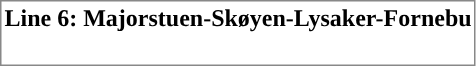<table cellspacing=1 style="border:1px solid #888888;">
<tr>
<th align=center style="background:#">Line 6: Majorstuen-Skøyen-Lysaker-Fornebu</th>
</tr>
<tr>
<td align="center" style="font-size: 90%;"><br></td>
</tr>
</table>
